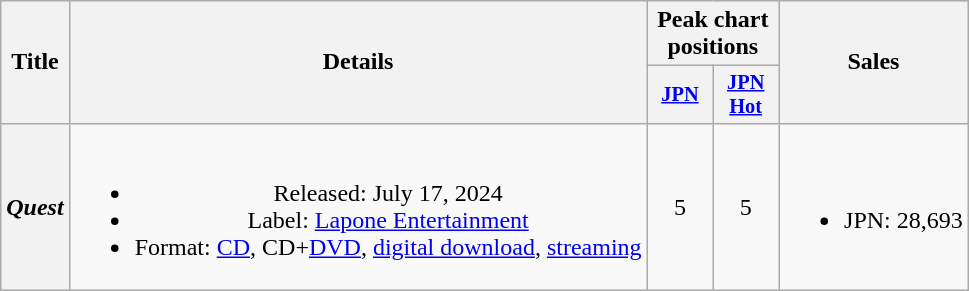<table class="wikitable plainrowheaders" style="text-align:center;">
<tr>
<th scope="col" rowspan="2">Title</th>
<th scope="col" rowspan="2">Details</th>
<th scope="col" colspan="2">Peak chart positions</th>
<th scope="col" rowspan="2">Sales</th>
</tr>
<tr>
<th scope="col" style="width:2.75em;font-size:85%;"><a href='#'>JPN</a><br></th>
<th scope="col" style="width:2.75em;font-size:85%;"><a href='#'>JPN<br>Hot</a><br></th>
</tr>
<tr>
<th scope="row"><em>Quest</em></th>
<td><br><ul><li>Released: July 17, 2024 </li><li>Label: <a href='#'>Lapone Entertainment</a></li><li>Format: <a href='#'>CD</a>, CD+<a href='#'>DVD</a>, <a href='#'>digital download</a>, <a href='#'>streaming</a></li></ul></td>
<td>5</td>
<td>5</td>
<td><br><ul><li>JPN: 28,693</li></ul></td>
</tr>
</table>
